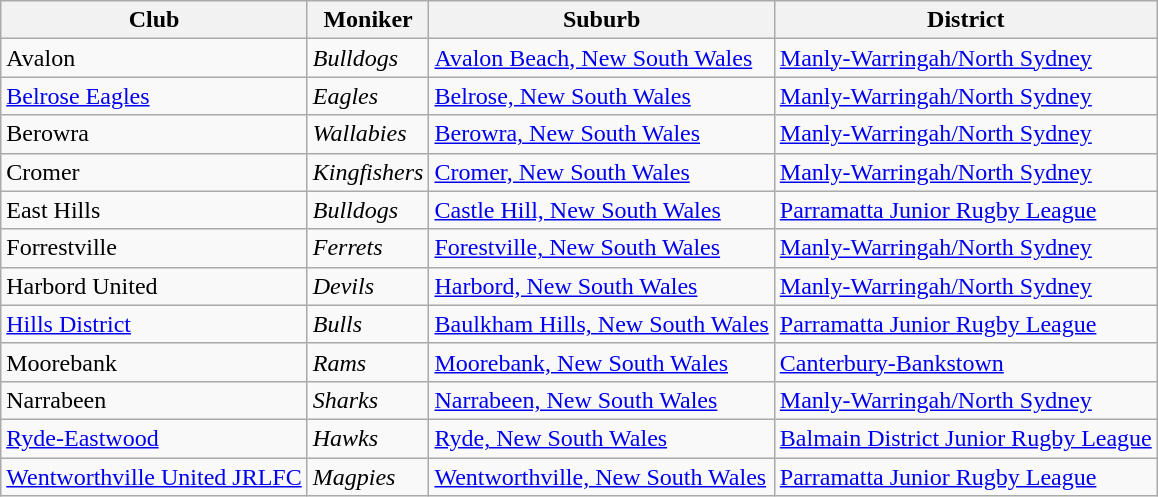<table class="wikitable">
<tr>
<th>Club</th>
<th>Moniker</th>
<th>Suburb</th>
<th>District</th>
</tr>
<tr>
<td> Avalon</td>
<td><em>Bulldogs</em></td>
<td><a href='#'>Avalon Beach, New South Wales</a></td>
<td><a href='#'>Manly-Warringah/North Sydney</a></td>
</tr>
<tr>
<td> <a href='#'>Belrose Eagles</a></td>
<td><em>Eagles</em></td>
<td><a href='#'>Belrose, New South Wales</a></td>
<td><a href='#'>Manly-Warringah/North Sydney</a></td>
</tr>
<tr>
<td> Berowra</td>
<td><em>Wallabies</em></td>
<td><a href='#'>Berowra, New South Wales</a></td>
<td><a href='#'>Manly-Warringah/North Sydney</a></td>
</tr>
<tr>
<td> Cromer</td>
<td><em>Kingfishers</em></td>
<td><a href='#'>Cromer, New South Wales</a></td>
<td><a href='#'>Manly-Warringah/North Sydney</a></td>
</tr>
<tr>
<td> East Hills</td>
<td><em>Bulldogs</em></td>
<td><a href='#'>Castle Hill, New South Wales</a></td>
<td><a href='#'>Parramatta Junior Rugby League</a></td>
</tr>
<tr>
<td> Forrestville</td>
<td><em>Ferrets</em></td>
<td><a href='#'>Forestville, New South Wales</a></td>
<td><a href='#'>Manly-Warringah/North Sydney</a></td>
</tr>
<tr>
<td> Harbord United</td>
<td><em>Devils</em></td>
<td><a href='#'>Harbord, New South Wales</a></td>
<td><a href='#'>Manly-Warringah/North Sydney</a></td>
</tr>
<tr>
<td> <a href='#'>Hills District</a></td>
<td><em>Bulls</em></td>
<td><a href='#'>Baulkham Hills, New South Wales</a></td>
<td><a href='#'>Parramatta Junior Rugby League</a></td>
</tr>
<tr>
<td> Moorebank</td>
<td><em>Rams</em></td>
<td><a href='#'>Moorebank, New South Wales</a></td>
<td><a href='#'>Canterbury-Bankstown</a></td>
</tr>
<tr>
<td> Narrabeen</td>
<td><em>Sharks</em></td>
<td><a href='#'>Narrabeen, New South Wales</a></td>
<td><a href='#'>Manly-Warringah/North Sydney</a></td>
</tr>
<tr>
<td> <a href='#'>Ryde-Eastwood</a></td>
<td><em>Hawks</em></td>
<td><a href='#'>Ryde, New South Wales</a></td>
<td><a href='#'>Balmain District Junior Rugby League</a></td>
</tr>
<tr>
<td> <a href='#'>Wentworthville United JRLFC</a></td>
<td><em>Magpies</em></td>
<td><a href='#'>Wentworthville, New South Wales</a></td>
<td><a href='#'>Parramatta Junior Rugby League</a></td>
</tr>
</table>
